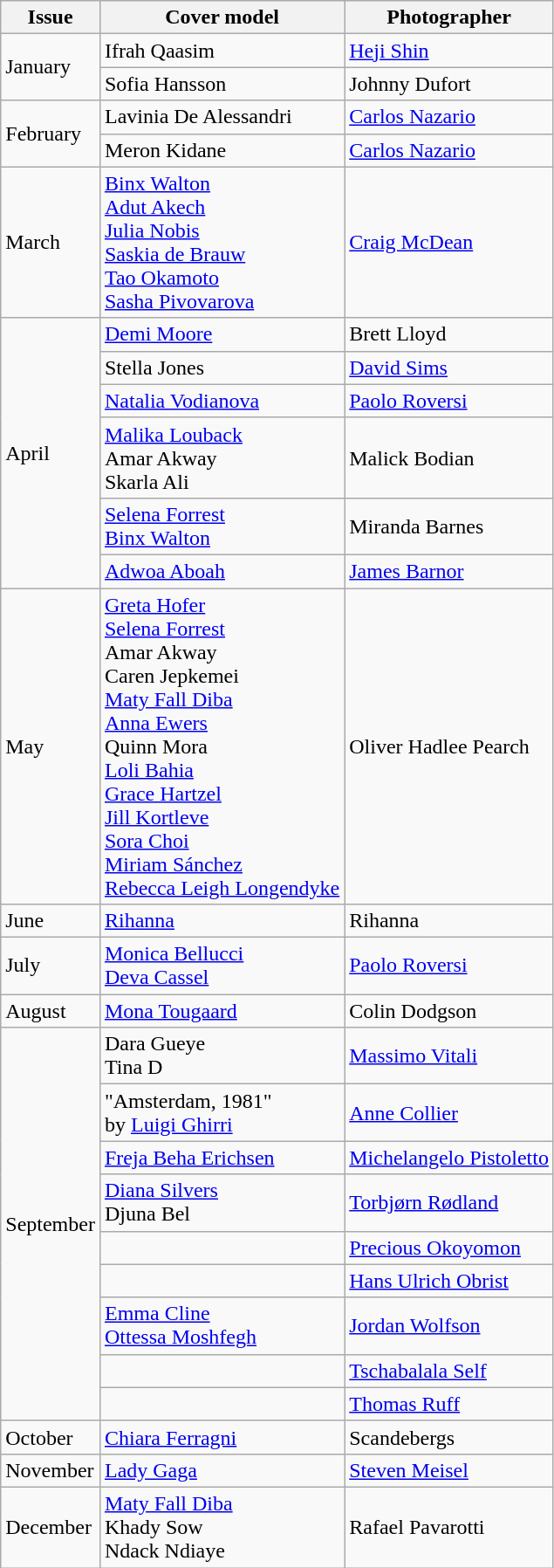<table class="sortable wikitable">
<tr>
<th>Issue</th>
<th>Cover model</th>
<th>Photographer</th>
</tr>
<tr>
<td rowspan=2>January</td>
<td>Ifrah Qaasim</td>
<td><a href='#'>Heji Shin</a></td>
</tr>
<tr>
<td>Sofia Hansson</td>
<td>Johnny Dufort</td>
</tr>
<tr>
<td rowspan=2>February</td>
<td>Lavinia De Alessandri</td>
<td><a href='#'>Carlos Nazario</a></td>
</tr>
<tr>
<td>Meron Kidane</td>
<td><a href='#'>Carlos Nazario</a></td>
</tr>
<tr>
<td>March</td>
<td><a href='#'>Binx Walton</a> <br> <a href='#'>Adut Akech</a> <br> <a href='#'>Julia Nobis</a> <br> <a href='#'>Saskia de Brauw</a> <br> <a href='#'>Tao Okamoto</a> <br> <a href='#'>Sasha Pivovarova</a></td>
<td><a href='#'>Craig McDean</a></td>
</tr>
<tr>
<td rowspan = 6>April</td>
<td><a href='#'>Demi Moore</a></td>
<td>Brett Lloyd</td>
</tr>
<tr>
<td>Stella Jones</td>
<td><a href='#'>David Sims</a></td>
</tr>
<tr>
<td><a href='#'>Natalia Vodianova</a></td>
<td><a href='#'>Paolo Roversi</a></td>
</tr>
<tr>
<td><a href='#'>Malika Louback</a> <br> Amar Akway <br> Skarla Ali</td>
<td>Malick Bodian</td>
</tr>
<tr>
<td><a href='#'>Selena Forrest</a> <br> <a href='#'>Binx Walton</a></td>
<td>Miranda Barnes</td>
</tr>
<tr>
<td><a href='#'>Adwoa Aboah</a></td>
<td><a href='#'>James Barnor</a></td>
</tr>
<tr>
<td>May</td>
<td><a href='#'>Greta Hofer</a> <br> <a href='#'>Selena Forrest</a> <br> Amar Akway <br> Caren Jepkemei <br> <a href='#'>Maty Fall Diba</a> <br> <a href='#'>Anna Ewers</a> <br> Quinn Mora <br> <a href='#'>Loli Bahia</a> <br> <a href='#'>Grace Hartzel</a><br> <a href='#'>Jill Kortleve</a> <br> <a href='#'>Sora Choi</a> <br> <a href='#'>Miriam Sánchez</a> <br> <a href='#'>Rebecca Leigh Longendyke</a></td>
<td>Oliver Hadlee Pearch</td>
</tr>
<tr>
<td>June</td>
<td><a href='#'>Rihanna</a></td>
<td>Rihanna</td>
</tr>
<tr>
<td>July</td>
<td><a href='#'>Monica Bellucci</a> <br> <a href='#'>Deva Cassel</a></td>
<td><a href='#'>Paolo Roversi</a></td>
</tr>
<tr>
<td>August</td>
<td><a href='#'>Mona Tougaard</a></td>
<td>Colin Dodgson</td>
</tr>
<tr>
<td rowspan = 9>September</td>
<td>Dara Gueye <br> Tina D</td>
<td><a href='#'>Massimo Vitali</a></td>
</tr>
<tr>
<td>"Amsterdam, 1981" <br> by <a href='#'>Luigi Ghirri</a></td>
<td><a href='#'>Anne Collier</a></td>
</tr>
<tr>
<td><a href='#'>Freja Beha Erichsen</a></td>
<td><a href='#'>Michelangelo Pistoletto</a></td>
</tr>
<tr>
<td><a href='#'>Diana Silvers</a> <br> Djuna Bel</td>
<td><a href='#'>Torbjørn Rødland</a></td>
</tr>
<tr>
<td></td>
<td><a href='#'>Precious Okoyomon</a></td>
</tr>
<tr>
<td></td>
<td><a href='#'>Hans Ulrich Obrist</a></td>
</tr>
<tr>
<td><a href='#'>Emma Cline</a> <br> <a href='#'>Ottessa Moshfegh</a></td>
<td><a href='#'>Jordan Wolfson</a></td>
</tr>
<tr>
<td></td>
<td><a href='#'>Tschabalala Self</a></td>
</tr>
<tr>
<td></td>
<td><a href='#'>Thomas Ruff</a></td>
</tr>
<tr>
<td>October</td>
<td><a href='#'>Chiara Ferragni</a></td>
<td>Scandebergs</td>
</tr>
<tr>
<td>November</td>
<td><a href='#'>Lady Gaga</a></td>
<td><a href='#'>Steven Meisel</a></td>
</tr>
<tr>
<td>December</td>
<td><a href='#'>Maty Fall Diba</a> <br> Khady Sow <br> Ndack Ndiaye</td>
<td>Rafael Pavarotti</td>
</tr>
</table>
